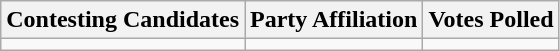<table class="wikitable sortable">
<tr>
<th>Contesting Candidates</th>
<th>Party Affiliation</th>
<th>Votes Polled</th>
</tr>
<tr>
<td></td>
<td></td>
<td></td>
</tr>
</table>
